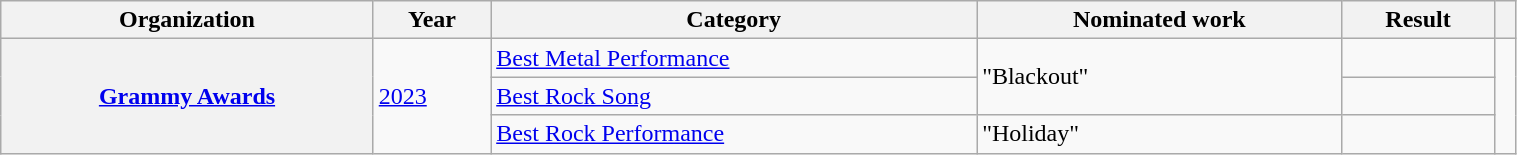<table class="wikitable sortable plainrowheaders" style="width: 80%;">
<tr>
<th scope="col">Organization</th>
<th scope="col">Year</th>
<th scope="col">Category</th>
<th scope="col">Nominated work</th>
<th scope="col">Result</th>
<th scope="col" class="unsortable"></th>
</tr>
<tr>
<th rowspan="3" scope="row"><a href='#'>Grammy Awards</a></th>
<td rowspan="3"><a href='#'>2023</a></td>
<td><a href='#'>Best Metal Performance</a></td>
<td rowspan="2">"Blackout"</td>
<td></td>
<td rowspan="3" align="center"></td>
</tr>
<tr>
<td><a href='#'>Best Rock Song</a></td>
<td></td>
</tr>
<tr>
<td><a href='#'>Best Rock Performance</a></td>
<td>"Holiday"</td>
<td></td>
</tr>
</table>
